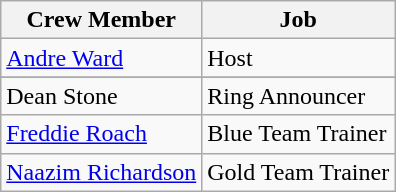<table class="wikitable">
<tr>
<th>Crew Member</th>
<th>Job</th>
</tr>
<tr>
<td><a href='#'>Andre Ward</a></td>
<td>Host</td>
</tr>
<tr>
</tr>
<tr>
<td>Dean Stone</td>
<td>Ring Announcer</td>
</tr>
<tr>
<td><a href='#'>Freddie Roach</a></td>
<td>Blue Team Trainer</td>
</tr>
<tr>
<td><a href='#'>Naazim Richardson</a></td>
<td>Gold Team Trainer</td>
</tr>
</table>
